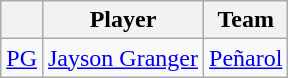<table class="wikitable">
<tr>
<th style="text-align:center;"></th>
<th style="text-align:center;">Player</th>
<th style="text-align:center;">Team</th>
</tr>
<tr>
<td style="text-align:center;"><a href='#'>PG</a></td>
<td> <a href='#'>Jayson Granger</a></td>
<td><a href='#'>Peñarol</a></td>
</tr>
</table>
